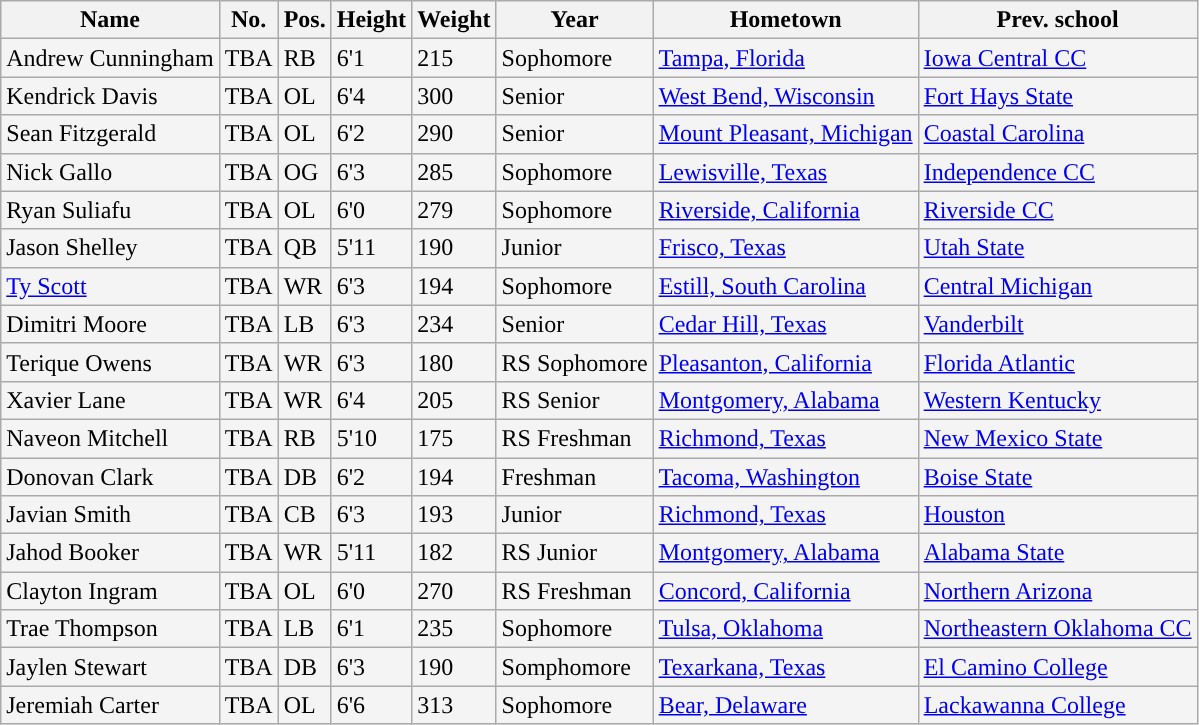<table class="wikitable sortable">
<tr>
<th>Name</th>
<th>No.</th>
<th>Pos.</th>
<th>Height</th>
<th>Weight</th>
<th>Year</th>
<th>Hometown</th>
<th class="unsortable">Prev. school</th>
</tr>
<tr style="background:#F4F4F4;">
<td>Andrew Cunningham</td>
<td>TBA</td>
<td>RB</td>
<td>6'1</td>
<td>215</td>
<td>Sophomore</td>
<td><a href='#'>Tampa, Florida</a></td>
<td><a href='#'>Iowa Central CC</a></td>
</tr>
<tr style="background:#F4F4F4;">
<td>Kendrick Davis</td>
<td>TBA</td>
<td>OL</td>
<td>6'4</td>
<td>300</td>
<td>Senior</td>
<td><a href='#'>West Bend, Wisconsin</a></td>
<td><a href='#'>Fort Hays State</a></td>
</tr>
<tr style="background:#F4F4F4;">
<td>Sean Fitzgerald</td>
<td>TBA</td>
<td>OL</td>
<td>6'2</td>
<td>290</td>
<td>Senior</td>
<td><a href='#'>Mount Pleasant, Michigan</a></td>
<td><a href='#'>Coastal Carolina</a></td>
</tr>
<tr style="background:#F4F4F4;">
<td>Nick Gallo</td>
<td>TBA</td>
<td>OG</td>
<td>6'3</td>
<td>285</td>
<td>Sophomore</td>
<td><a href='#'>Lewisville, Texas</a></td>
<td><a href='#'>Independence CC</a></td>
</tr>
<tr style="background:#F4F4F4;">
<td>Ryan Suliafu</td>
<td>TBA</td>
<td>OL</td>
<td>6'0</td>
<td>279</td>
<td>Sophomore</td>
<td><a href='#'>Riverside, California</a></td>
<td><a href='#'>Riverside CC</a></td>
</tr>
<tr style="background:#F4F4F4;">
<td>Jason Shelley</td>
<td>TBA</td>
<td>QB</td>
<td>5'11</td>
<td>190</td>
<td>Junior</td>
<td><a href='#'>Frisco, Texas</a></td>
<td><a href='#'>Utah State</a></td>
</tr>
<tr style="background:#F4F4F4;">
<td><a href='#'>Ty Scott</a></td>
<td>TBA</td>
<td>WR</td>
<td>6'3</td>
<td>194</td>
<td>Sophomore</td>
<td><a href='#'>Estill, South Carolina</a></td>
<td><a href='#'>Central Michigan</a></td>
</tr>
<tr style="background:#F4F4F4;">
<td>Dimitri Moore</td>
<td>TBA</td>
<td>LB</td>
<td>6'3</td>
<td>234</td>
<td>Senior</td>
<td><a href='#'>Cedar Hill, Texas</a></td>
<td><a href='#'>Vanderbilt</a></td>
</tr>
<tr style="background:#F4F4F4;">
<td>Terique Owens</td>
<td>TBA</td>
<td>WR</td>
<td>6'3</td>
<td>180</td>
<td>RS Sophomore</td>
<td><a href='#'>Pleasanton, California</a></td>
<td><a href='#'>Florida Atlantic</a></td>
</tr>
<tr style="background:#F4F4F4;">
<td>Xavier Lane</td>
<td>TBA</td>
<td>WR</td>
<td>6'4</td>
<td>205</td>
<td>RS Senior</td>
<td><a href='#'>Montgomery, Alabama</a></td>
<td><a href='#'>Western Kentucky</a></td>
</tr>
<tr style="background:#F4F4F4;">
<td>Naveon Mitchell</td>
<td>TBA</td>
<td>RB</td>
<td>5'10</td>
<td>175</td>
<td>RS Freshman</td>
<td><a href='#'>Richmond, Texas</a></td>
<td><a href='#'>New Mexico State</a></td>
</tr>
<tr style="background:#F4F4F4;">
<td>Donovan Clark</td>
<td>TBA</td>
<td>DB</td>
<td>6'2</td>
<td>194</td>
<td>Freshman</td>
<td><a href='#'>Tacoma, Washington</a></td>
<td><a href='#'>Boise State</a></td>
</tr>
<tr style="background:#F4F4F4;">
<td>Javian Smith</td>
<td>TBA</td>
<td>CB</td>
<td>6'3</td>
<td>193</td>
<td>Junior</td>
<td><a href='#'>Richmond, Texas</a></td>
<td><a href='#'>Houston</a></td>
</tr>
<tr style="background:#F4F4F4;">
<td>Jahod Booker</td>
<td>TBA</td>
<td>WR</td>
<td>5'11</td>
<td>182</td>
<td>RS Junior</td>
<td><a href='#'>Montgomery, Alabama</a></td>
<td><a href='#'>Alabama State</a></td>
</tr>
<tr style="background:#F4F4F4;">
<td>Clayton Ingram</td>
<td>TBA</td>
<td>OL</td>
<td>6'0</td>
<td>270</td>
<td>RS Freshman</td>
<td><a href='#'>Concord, California</a></td>
<td><a href='#'>Northern Arizona</a></td>
</tr>
<tr style="background:#F4F4F4;">
<td>Trae Thompson</td>
<td>TBA</td>
<td>LB</td>
<td>6'1</td>
<td>235</td>
<td>Sophomore</td>
<td><a href='#'>Tulsa, Oklahoma</a></td>
<td><a href='#'>Northeastern Oklahoma CC</a></td>
</tr>
<tr style="background:#F4F4F4;">
<td>Jaylen Stewart</td>
<td>TBA</td>
<td>DB</td>
<td>6'3</td>
<td>190</td>
<td>Somphomore</td>
<td><a href='#'>Texarkana, Texas</a></td>
<td><a href='#'>El Camino College</a></td>
</tr>
<tr style="background:#F4F4F4;">
<td>Jeremiah Carter</td>
<td>TBA</td>
<td>OL</td>
<td>6'6</td>
<td>313</td>
<td>Sophomore</td>
<td><a href='#'>Bear, Delaware</a></td>
<td><a href='#'>Lackawanna College</a></td>
</tr>
</table>
